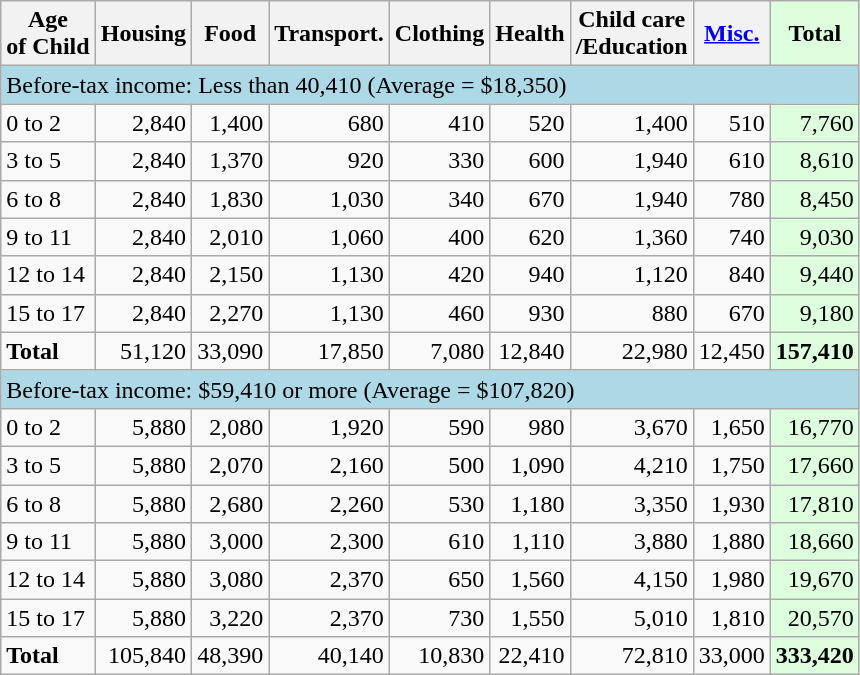<table class="wikitable" style="text-align: right;">
<tr>
<th>Age<br>of Child</th>
<th data-sort-type="number">Housing</th>
<th data-sort-type="number">Food</th>
<th data-sort-type="number">Transport.</th>
<th data-sort-type="number">Clothing</th>
<th data-sort-type="number">Health</th>
<th data-sort-type="number">Child care<br>/Education</th>
<th data-sort-type="number"><a href='#'>Misc.</a></th>
<th style="background-color: #dfd;" data-sort-type="number">Total</th>
</tr>
<tr>
<td colspan=9 style="background-color:lightblue;" align="left">Before-tax income: Less than 40,410 (Average = $18,350)</td>
</tr>
<tr>
<td align="left">0 to 2</td>
<td>2,840</td>
<td>1,400</td>
<td>680</td>
<td>410</td>
<td>520</td>
<td>1,400</td>
<td>510</td>
<td style="background-color: #dfd;">7,760</td>
</tr>
<tr>
<td align="left">3 to 5</td>
<td>2,840</td>
<td>1,370</td>
<td>920</td>
<td>330</td>
<td>600</td>
<td>1,940</td>
<td>610</td>
<td style="background-color: #dfd;">8,610</td>
</tr>
<tr>
<td align="left">6 to 8</td>
<td>2,840</td>
<td>1,830</td>
<td>1,030</td>
<td>340</td>
<td>670</td>
<td>1,940</td>
<td>780</td>
<td style="background-color: #dfd;">8,450</td>
</tr>
<tr>
<td align="left">9 to 11</td>
<td>2,840</td>
<td>2,010</td>
<td>1,060</td>
<td>400</td>
<td>620</td>
<td>1,360</td>
<td>740</td>
<td style="background-color: #dfd;">9,030</td>
</tr>
<tr>
<td align="left">12 to 14</td>
<td>2,840</td>
<td>2,150</td>
<td>1,130</td>
<td>420</td>
<td>940</td>
<td>1,120</td>
<td>840</td>
<td style="background-color: #dfd;">9,440</td>
</tr>
<tr>
<td align="left">15 to 17</td>
<td>2,840</td>
<td>2,270</td>
<td>1,130</td>
<td>460</td>
<td>930</td>
<td>880</td>
<td>670</td>
<td style="background-color: #dfd;">9,180</td>
</tr>
<tr>
<td align="left"><strong>Total</strong></td>
<td>51,120</td>
<td>33,090</td>
<td>17,850</td>
<td>7,080</td>
<td>12,840</td>
<td>22,980</td>
<td>12,450</td>
<td style="background-color: #dfd;"><strong>157,410</strong></td>
</tr>
<tr>
<td colspan=9 style="background-color:lightblue;" align="left">Before-tax income: $59,410 or more (Average = $107,820)</td>
</tr>
<tr>
<td align="left">0 to 2</td>
<td>5,880</td>
<td>2,080</td>
<td>1,920</td>
<td>590</td>
<td>980</td>
<td>3,670</td>
<td>1,650</td>
<td style="background-color: #dfd;">16,770</td>
</tr>
<tr>
<td align="left">3 to 5</td>
<td>5,880</td>
<td>2,070</td>
<td>2,160</td>
<td>500</td>
<td>1,090</td>
<td>4,210</td>
<td>1,750</td>
<td style="background-color: #dfd;">17,660</td>
</tr>
<tr>
<td align="left">6 to 8</td>
<td>5,880</td>
<td>2,680</td>
<td>2,260</td>
<td>530</td>
<td>1,180</td>
<td>3,350</td>
<td>1,930</td>
<td style="background-color: #dfd;">17,810</td>
</tr>
<tr>
<td align="left">9 to 11</td>
<td>5,880</td>
<td>3,000</td>
<td>2,300</td>
<td>610</td>
<td>1,110</td>
<td>3,880</td>
<td>1,880</td>
<td style="background-color: #dfd;">18,660</td>
</tr>
<tr>
<td align="left">12 to 14</td>
<td>5,880</td>
<td>3,080</td>
<td>2,370</td>
<td>650</td>
<td>1,560</td>
<td>4,150</td>
<td>1,980</td>
<td style="background-color: #dfd;">19,670</td>
</tr>
<tr>
<td align="left">15 to 17</td>
<td>5,880</td>
<td>3,220</td>
<td>2,370</td>
<td>730</td>
<td>1,550</td>
<td>5,010</td>
<td>1,810</td>
<td style="background-color: #dfd;">20,570</td>
</tr>
<tr>
<td align="left"><strong>Total</strong></td>
<td>105,840</td>
<td>48,390</td>
<td>40,140</td>
<td>10,830</td>
<td>22,410</td>
<td>72,810</td>
<td>33,000</td>
<td style="background-color: #dfd;"><strong>333,420</strong></td>
</tr>
</table>
